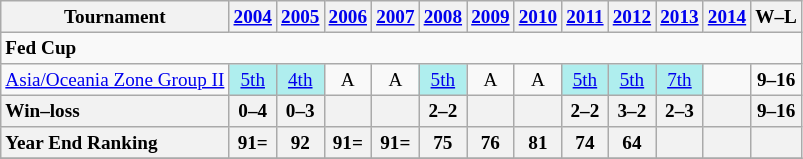<table class=wikitable style=text-align:center;font-size:80%>
<tr>
<th>Tournament</th>
<th><a href='#'>2004</a></th>
<th><a href='#'>2005</a></th>
<th><a href='#'>2006</a></th>
<th><a href='#'>2007</a></th>
<th><a href='#'>2008</a></th>
<th><a href='#'>2009</a></th>
<th><a href='#'>2010</a></th>
<th><a href='#'>2011</a></th>
<th><a href='#'>2012</a></th>
<th><a href='#'>2013</a></th>
<th><a href='#'>2014</a></th>
<th>W–L</th>
</tr>
<tr>
<td colspan=40 align=left><strong>Fed Cup</strong></td>
</tr>
<tr>
<td align=left><a href='#'>Asia/Oceania Zone Group II</a></td>
<td bgcolor=afeeee><a href='#'>5th</a></td>
<td bgcolor=afeeee><a href='#'>4th</a></td>
<td>A</td>
<td>A</td>
<td bgcolor=afeeee><a href='#'>5th</a></td>
<td>A</td>
<td>A</td>
<td bgcolor=afeeee><a href='#'>5th</a></td>
<td bgcolor=afeeee><a href='#'>5th</a></td>
<td bgcolor=afeeee><a href='#'>7th</a></td>
<td></td>
<td><strong>9–16</strong></td>
</tr>
<tr>
<th style=text-align:left>Win–loss</th>
<th>0–4</th>
<th>0–3</th>
<th></th>
<th></th>
<th>2–2</th>
<th></th>
<th></th>
<th>2–2</th>
<th>3–2</th>
<th>2–3</th>
<th></th>
<th>9–16</th>
</tr>
<tr>
<th style=text-align:left>Year End Ranking</th>
<th>91=</th>
<th>92</th>
<th>91=</th>
<th>91=</th>
<th>75</th>
<th>76</th>
<th>81</th>
<th>74</th>
<th>64</th>
<th></th>
<th></th>
<th></th>
</tr>
<tr>
</tr>
</table>
